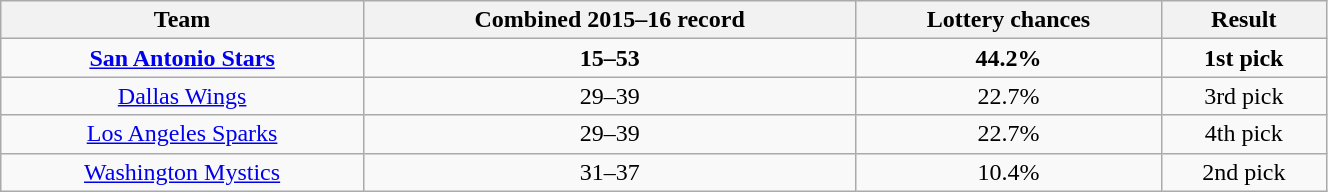<table class="wikitable sortable" style="text-align: center; width: 70%">
<tr>
<th>Team</th>
<th>Combined 2015–16 record</th>
<th>Lottery chances</th>
<th>Result</th>
</tr>
<tr>
<td><strong><a href='#'>San Antonio Stars</a></strong></td>
<td><strong>15–53</strong></td>
<td><strong>44.2%</strong></td>
<td><strong>1st pick</strong></td>
</tr>
<tr>
<td><a href='#'>Dallas Wings</a></td>
<td>29–39</td>
<td>22.7%</td>
<td>3rd pick</td>
</tr>
<tr>
<td><a href='#'>Los Angeles Sparks</a> </td>
<td>29–39</td>
<td>22.7%</td>
<td>4th pick</td>
</tr>
<tr>
<td><a href='#'>Washington Mystics</a></td>
<td>31–37</td>
<td>10.4%</td>
<td>2nd pick</td>
</tr>
</table>
